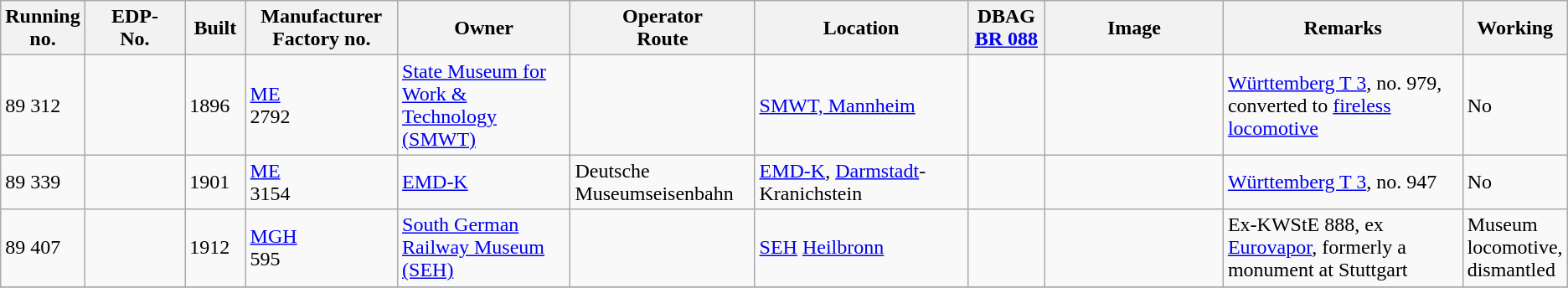<table class="wikitable" style="width="100%"; border:solid 1px #AAAAAA; background:#e3e3e3;">
<tr>
<th width="5%">Running<br>no.</th>
<th width="7%">EDP-<br>No.</th>
<th width="4%">Built</th>
<th width="10%">Manufacturer<br>Factory no.</th>
<th width="12%">Owner</th>
<th width="12%">Operator<br>Route</th>
<th width="15%">Location</th>
<th width="5%">DBAG<br><a href='#'>BR 088</a></th>
<th width="13%">Image</th>
<th width="20%">Remarks</th>
<th width="8%">Working</th>
</tr>
<tr>
<td>89 312</td>
<td></td>
<td>1896</td>
<td><a href='#'>ME</a><br>2792</td>
<td><a href='#'>State Museum for Work & Technology (SMWT)</a></td>
<td></td>
<td><a href='#'>SMWT, Mannheim</a></td>
<td></td>
<td></td>
<td><a href='#'>Württemberg T 3</a>, no. 979, converted to <a href='#'>fireless locomotive</a></td>
<td>No</td>
</tr>
<tr>
<td>89 339</td>
<td></td>
<td>1901</td>
<td><a href='#'>ME</a><br>3154</td>
<td><a href='#'>EMD-K</a></td>
<td>Deutsche Museumseisenbahn</td>
<td><a href='#'>EMD-K</a>, <a href='#'>Darmstadt</a>-Kranichstein</td>
<td></td>
<td></td>
<td><a href='#'>Württemberg T 3</a>, no. 947</td>
<td>No</td>
</tr>
<tr>
<td>89 407</td>
<td></td>
<td>1912</td>
<td><a href='#'>MGH</a><br>595</td>
<td><a href='#'>South German Railway Museum (SEH)</a></td>
<td></td>
<td><a href='#'>SEH</a> <a href='#'>Heilbronn</a></td>
<td></td>
<td></td>
<td>Ex-KWStE 888, ex <a href='#'>Eurovapor</a>, formerly a monument at Stuttgart</td>
<td>Museum locomotive,<br> dismantled</td>
</tr>
<tr>
</tr>
</table>
